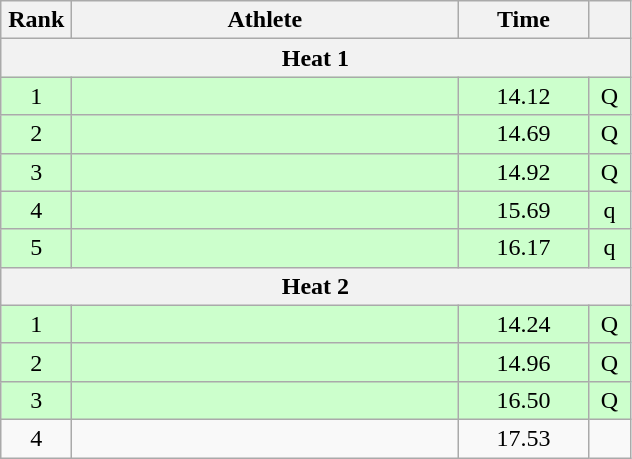<table class=wikitable style="text-align:center">
<tr>
<th width=40>Rank</th>
<th width=250>Athlete</th>
<th width=80>Time</th>
<th width=20></th>
</tr>
<tr>
<th colspan=4>Heat 1</th>
</tr>
<tr bgcolor="ccffcc">
<td>1</td>
<td align=left></td>
<td>14.12</td>
<td>Q</td>
</tr>
<tr bgcolor="ccffcc">
<td>2</td>
<td align=left></td>
<td>14.69</td>
<td>Q</td>
</tr>
<tr bgcolor="ccffcc">
<td>3</td>
<td align=left></td>
<td>14.92</td>
<td>Q</td>
</tr>
<tr bgcolor="ccffcc">
<td>4</td>
<td align=left></td>
<td>15.69</td>
<td>q</td>
</tr>
<tr bgcolor="ccffcc">
<td>5</td>
<td align=left></td>
<td>16.17</td>
<td>q</td>
</tr>
<tr>
<th colspan=4>Heat 2</th>
</tr>
<tr bgcolor="ccffcc">
<td>1</td>
<td align=left></td>
<td>14.24</td>
<td>Q</td>
</tr>
<tr bgcolor="ccffcc">
<td>2</td>
<td align=left></td>
<td>14.96</td>
<td>Q</td>
</tr>
<tr bgcolor="ccffcc">
<td>3</td>
<td align=left></td>
<td>16.50</td>
<td>Q</td>
</tr>
<tr>
<td>4</td>
<td align=left></td>
<td>17.53</td>
<td></td>
</tr>
</table>
